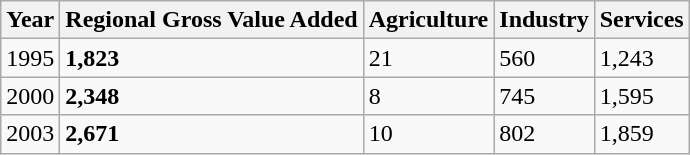<table class="wikitable">
<tr>
<th>Year</th>
<th>Regional Gross Value Added </th>
<th>Agriculture </th>
<th>Industry </th>
<th>Services </th>
</tr>
<tr>
<td>1995</td>
<td><strong>1,823</strong></td>
<td>21</td>
<td>560</td>
<td>1,243</td>
</tr>
<tr>
<td>2000</td>
<td><strong>2,348</strong></td>
<td>8</td>
<td>745</td>
<td>1,595</td>
</tr>
<tr>
<td>2003</td>
<td><strong>2,671</strong></td>
<td>10</td>
<td>802</td>
<td>1,859</td>
</tr>
</table>
